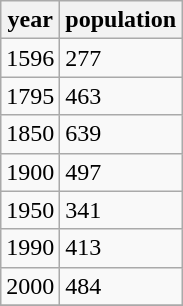<table class="wikitable">
<tr>
<th>year</th>
<th>population</th>
</tr>
<tr>
<td>1596</td>
<td>277</td>
</tr>
<tr>
<td>1795</td>
<td>463</td>
</tr>
<tr>
<td>1850</td>
<td>639</td>
</tr>
<tr>
<td>1900</td>
<td>497</td>
</tr>
<tr>
<td>1950</td>
<td>341</td>
</tr>
<tr>
<td>1990</td>
<td>413</td>
</tr>
<tr>
<td>2000</td>
<td>484</td>
</tr>
<tr>
</tr>
</table>
